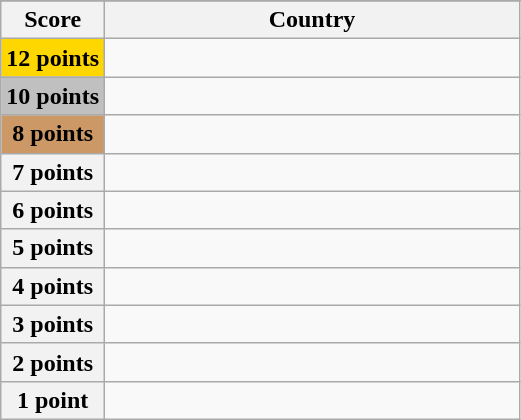<table class="wikitable">
<tr>
</tr>
<tr>
<th scope="col" width="20%">Score</th>
<th scope="col">Country</th>
</tr>
<tr>
<th scope="row" style="background:gold">12 points</th>
<td></td>
</tr>
<tr>
<th scope="row" style="background:silver">10 points</th>
<td></td>
</tr>
<tr>
<th scope="row" style="background:#CC9966">8 points</th>
<td></td>
</tr>
<tr>
<th scope="row">7 points</th>
<td></td>
</tr>
<tr>
<th scope="row">6 points</th>
<td></td>
</tr>
<tr>
<th scope="row">5 points</th>
<td></td>
</tr>
<tr>
<th scope="row">4 points</th>
<td></td>
</tr>
<tr>
<th scope="row">3 points</th>
<td></td>
</tr>
<tr>
<th scope="row">2 points</th>
<td></td>
</tr>
<tr>
<th scope="row">1 point</th>
<td></td>
</tr>
</table>
